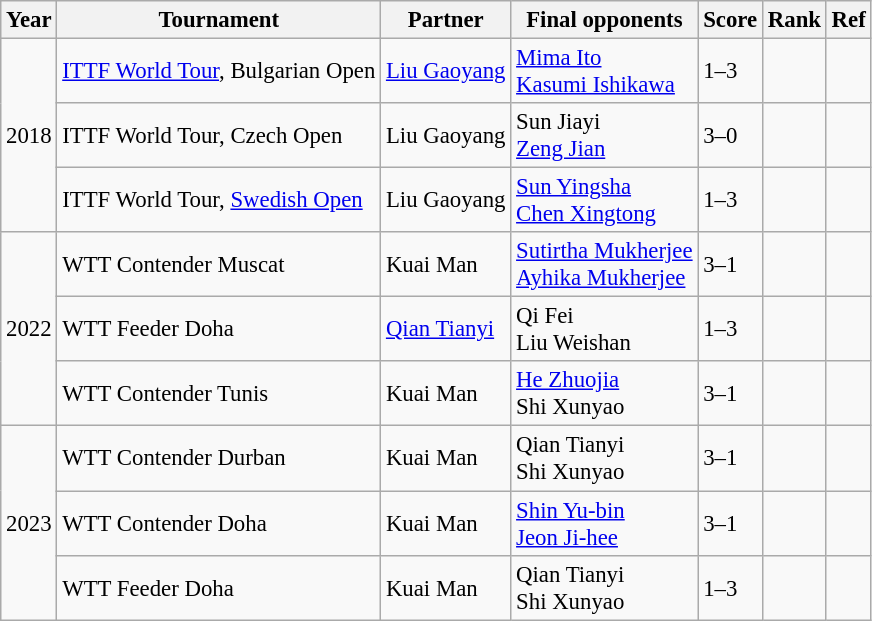<table class="sortable wikitable" style="font-size: 95%;">
<tr>
<th>Year</th>
<th>Tournament</th>
<th>Partner</th>
<th>Final opponents</th>
<th>Score</th>
<th>Rank</th>
<th class="unsortable">Ref</th>
</tr>
<tr>
<td rowspan=3>2018</td>
<td><a href='#'>ITTF World Tour</a>, Bulgarian Open</td>
<td><a href='#'>Liu Gaoyang</a></td>
<td> <a href='#'>Mima Ito</a><br><a href='#'>Kasumi Ishikawa</a></td>
<td>1–3</td>
<td></td>
<td></td>
</tr>
<tr>
<td>ITTF World Tour, Czech Open</td>
<td>Liu Gaoyang</td>
<td> Sun Jiayi<br> <a href='#'>Zeng Jian</a></td>
<td>3–0</td>
<td></td>
<td></td>
</tr>
<tr>
<td>ITTF World Tour, <a href='#'>Swedish Open</a></td>
<td>Liu Gaoyang</td>
<td> <a href='#'>Sun Yingsha</a><br><a href='#'>Chen Xingtong</a></td>
<td>1–3</td>
<td></td>
<td></td>
</tr>
<tr>
<td rowspan="3">2022</td>
<td>WTT Contender Muscat</td>
<td>Kuai Man</td>
<td> <a href='#'>Sutirtha Mukherjee</a><br><a href='#'>Ayhika Mukherjee</a></td>
<td>3–1</td>
<td></td>
<td></td>
</tr>
<tr>
<td>WTT Feeder Doha</td>
<td><a href='#'>Qian Tianyi</a></td>
<td> Qi Fei<br>Liu Weishan</td>
<td>1–3</td>
<td></td>
<td></td>
</tr>
<tr>
<td>WTT Contender Tunis</td>
<td>Kuai Man</td>
<td> <a href='#'>He Zhuojia</a><br>Shi Xunyao</td>
<td>3–1</td>
<td></td>
<td></td>
</tr>
<tr>
<td rowspan="3">2023</td>
<td>WTT Contender Durban</td>
<td>Kuai Man</td>
<td> Qian Tianyi<br>Shi Xunyao</td>
<td>3–1</td>
<td></td>
<td></td>
</tr>
<tr>
<td>WTT Contender Doha</td>
<td>Kuai Man</td>
<td> <a href='#'>Shin Yu-bin</a><br><a href='#'>Jeon Ji-hee</a></td>
<td>3–1</td>
<td></td>
<td></td>
</tr>
<tr>
<td>WTT Feeder Doha</td>
<td>Kuai Man</td>
<td> Qian Tianyi<br>Shi Xunyao</td>
<td>1–3</td>
<td></td>
<td></td>
</tr>
</table>
